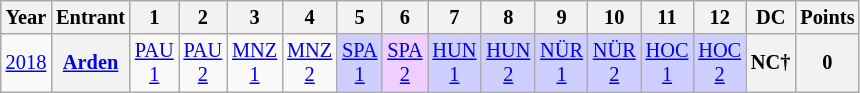<table class="wikitable" style="text-align:center; font-size:85%">
<tr>
<th>Year</th>
<th>Entrant</th>
<th>1</th>
<th>2</th>
<th>3</th>
<th>4</th>
<th>5</th>
<th>6</th>
<th>7</th>
<th>8</th>
<th>9</th>
<th>10</th>
<th>11</th>
<th>12</th>
<th>DC</th>
<th>Points</th>
</tr>
<tr>
<td><a href='#'>2018</a></td>
<th><a href='#'>Arden</a></th>
<td style="background:#;"><a href='#'>PAU<br>1</a><br></td>
<td style="background:#;"><a href='#'>PAU<br>2</a><br></td>
<td style="background:#;"><a href='#'>MNZ<br>1</a><br></td>
<td style="background:#;"><a href='#'>MNZ<br>2</a><br></td>
<td style="background:#cfcfff;"><a href='#'>SPA<br>1</a><br></td>
<td style="background:#efcfff;"><a href='#'>SPA<br>2</a><br></td>
<td style="background:#cfcfff;"><a href='#'>HUN<br>1</a><br></td>
<td style="background:#cfcfff;"><a href='#'>HUN<br>2</a><br></td>
<td style="background:#cfcfff;"><a href='#'>NÜR<br>1</a><br></td>
<td style="background:#cfcfff;"><a href='#'>NÜR<br>2</a><br></td>
<td style="background:#cfcfff;"><a href='#'>HOC<br>1</a><br></td>
<td style="background:#cfcfff;"><a href='#'>HOC<br>2</a><br></td>
<th>NC†</th>
<th>0</th>
</tr>
</table>
